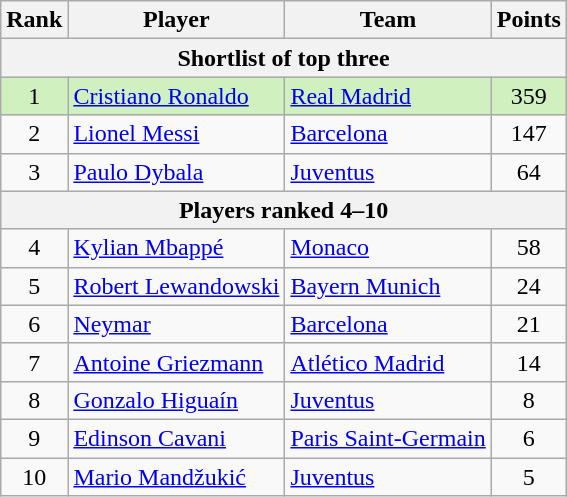<table class="wikitable" style="text-align:center">
<tr>
<th>Rank</th>
<th>Player</th>
<th>Team</th>
<th>Points</th>
</tr>
<tr>
<th colspan=4>Shortlist of top three</th>
</tr>
<tr bgcolor="#D0F0C0">
<td>1</td>
<td align=left> <a href='#'>Cristiano Ronaldo</a></td>
<td align=left> <a href='#'>Real Madrid</a></td>
<td>359</td>
</tr>
<tr>
<td>2</td>
<td align=left> <a href='#'>Lionel Messi</a></td>
<td align=left> <a href='#'>Barcelona</a></td>
<td>147</td>
</tr>
<tr>
<td>3</td>
<td align=left> <a href='#'>Paulo Dybala</a></td>
<td align=left> <a href='#'>Juventus</a></td>
<td>64</td>
</tr>
<tr>
<th colspan=4>Players ranked 4–10</th>
</tr>
<tr>
<td>4</td>
<td align=left> <a href='#'>Kylian Mbappé</a></td>
<td align=left> <a href='#'>Monaco</a></td>
<td>58</td>
</tr>
<tr>
<td>5</td>
<td align=left> <a href='#'>Robert Lewandowski</a></td>
<td align=left> <a href='#'>Bayern Munich</a></td>
<td>24</td>
</tr>
<tr>
<td>6</td>
<td align=left> <a href='#'>Neymar</a></td>
<td align=left> <a href='#'>Barcelona</a></td>
<td>21</td>
</tr>
<tr>
<td>7</td>
<td align=left> <a href='#'>Antoine Griezmann</a></td>
<td align=left> <a href='#'>Atlético Madrid</a></td>
<td>14</td>
</tr>
<tr>
<td>8</td>
<td align=left> <a href='#'>Gonzalo Higuaín</a></td>
<td align=left> <a href='#'>Juventus</a></td>
<td>8</td>
</tr>
<tr>
<td>9</td>
<td align=left> <a href='#'>Edinson Cavani</a></td>
<td align=left> <a href='#'>Paris Saint-Germain</a></td>
<td>6</td>
</tr>
<tr>
<td>10</td>
<td align=left> <a href='#'>Mario Mandžukić</a></td>
<td align=left> <a href='#'>Juventus</a></td>
<td>5</td>
</tr>
</table>
